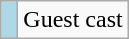<table class="wikitable">
<tr>
<td style="background: lightblue"> </td>
<td>Guest cast</td>
</tr>
</table>
